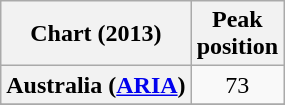<table class="wikitable sortable plainrowheaders" style="text-align:center;">
<tr>
<th scope="col">Chart (2013)</th>
<th scope="col">Peak<br>position</th>
</tr>
<tr>
<th scope="row">Australia (<a href='#'>ARIA</a>)</th>
<td>73</td>
</tr>
<tr>
</tr>
<tr>
</tr>
<tr>
</tr>
</table>
